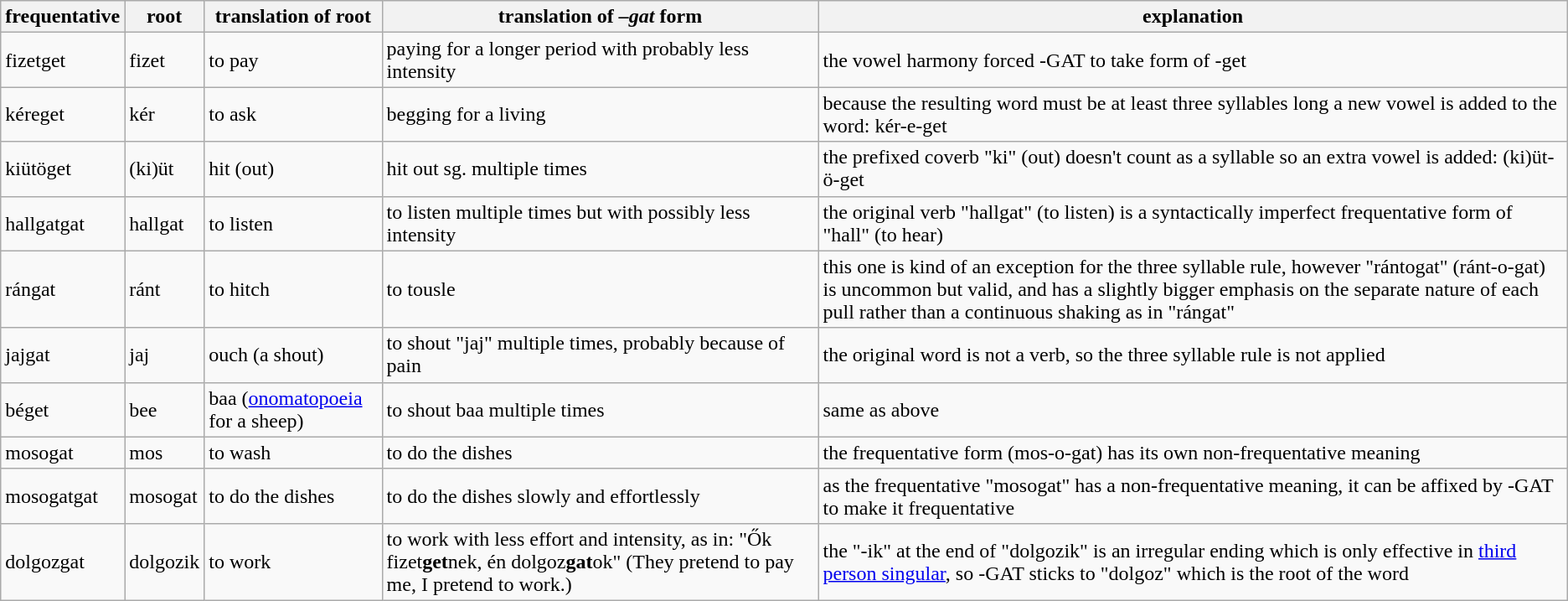<table class="wikitable">
<tr>
<th>frequentative</th>
<th>root</th>
<th>translation of root</th>
<th>translation of <em>–gat</em> form</th>
<th>explanation</th>
</tr>
<tr>
<td>fizetget</td>
<td>fizet</td>
<td>to pay</td>
<td>paying for a longer period with probably less intensity</td>
<td>the vowel harmony forced -GAT to take form of -get</td>
</tr>
<tr>
<td>kéreget</td>
<td>kér</td>
<td>to ask</td>
<td>begging for a living</td>
<td>because the resulting word must be at least three syllables long a new vowel is added to the word: kér-e-get</td>
</tr>
<tr>
<td>kiütöget</td>
<td>(ki)üt</td>
<td>hit (out)</td>
<td>hit out sg. multiple times</td>
<td>the prefixed coverb "ki" (out) doesn't count as a syllable so an extra vowel is added: (ki)üt-ö-get</td>
</tr>
<tr>
<td>hallgatgat</td>
<td>hallgat</td>
<td>to listen</td>
<td>to listen multiple times but with possibly less intensity</td>
<td>the original verb "hallgat" (to listen) is a syntactically imperfect frequentative form of "hall" (to hear)</td>
</tr>
<tr>
<td>rángat</td>
<td>ránt</td>
<td>to hitch</td>
<td>to tousle</td>
<td>this one is kind of an exception for the three syllable rule, however "rántogat" (ránt-o-gat) is uncommon but valid, and has a slightly bigger emphasis on the separate nature of each pull rather than a continuous shaking as in "rángat"</td>
</tr>
<tr>
<td>jajgat</td>
<td>jaj</td>
<td>ouch (a shout)</td>
<td>to shout "jaj" multiple times, probably because of pain</td>
<td>the original word is not a verb, so the three syllable rule is not applied</td>
</tr>
<tr>
<td>béget</td>
<td>bee</td>
<td>baa (<a href='#'>onomatopoeia</a> for a sheep)</td>
<td>to shout baa multiple times</td>
<td>same as above</td>
</tr>
<tr>
<td>mosogat</td>
<td>mos</td>
<td>to wash</td>
<td>to do the dishes</td>
<td>the frequentative form (mos-o-gat) has its own non-frequentative meaning</td>
</tr>
<tr>
<td>mosogatgat</td>
<td>mosogat</td>
<td>to do the dishes</td>
<td>to do the dishes slowly and effortlessly</td>
<td>as the frequentative "mosogat" has a non-frequentative meaning, it can be affixed by -GAT to make it frequentative</td>
</tr>
<tr>
<td>dolgozgat</td>
<td>dolgozik</td>
<td>to work</td>
<td>to work with less effort and intensity, as in: "Ők fizet<strong>get</strong>nek, én dolgoz<strong>gat</strong>ok" (They pretend to pay me, I pretend to work.)</td>
<td>the "-ik" at the end of "dolgozik" is an irregular ending which is only effective in <a href='#'>third person singular</a>, so -GAT sticks to "dolgoz" which is the root of the word</td>
</tr>
</table>
